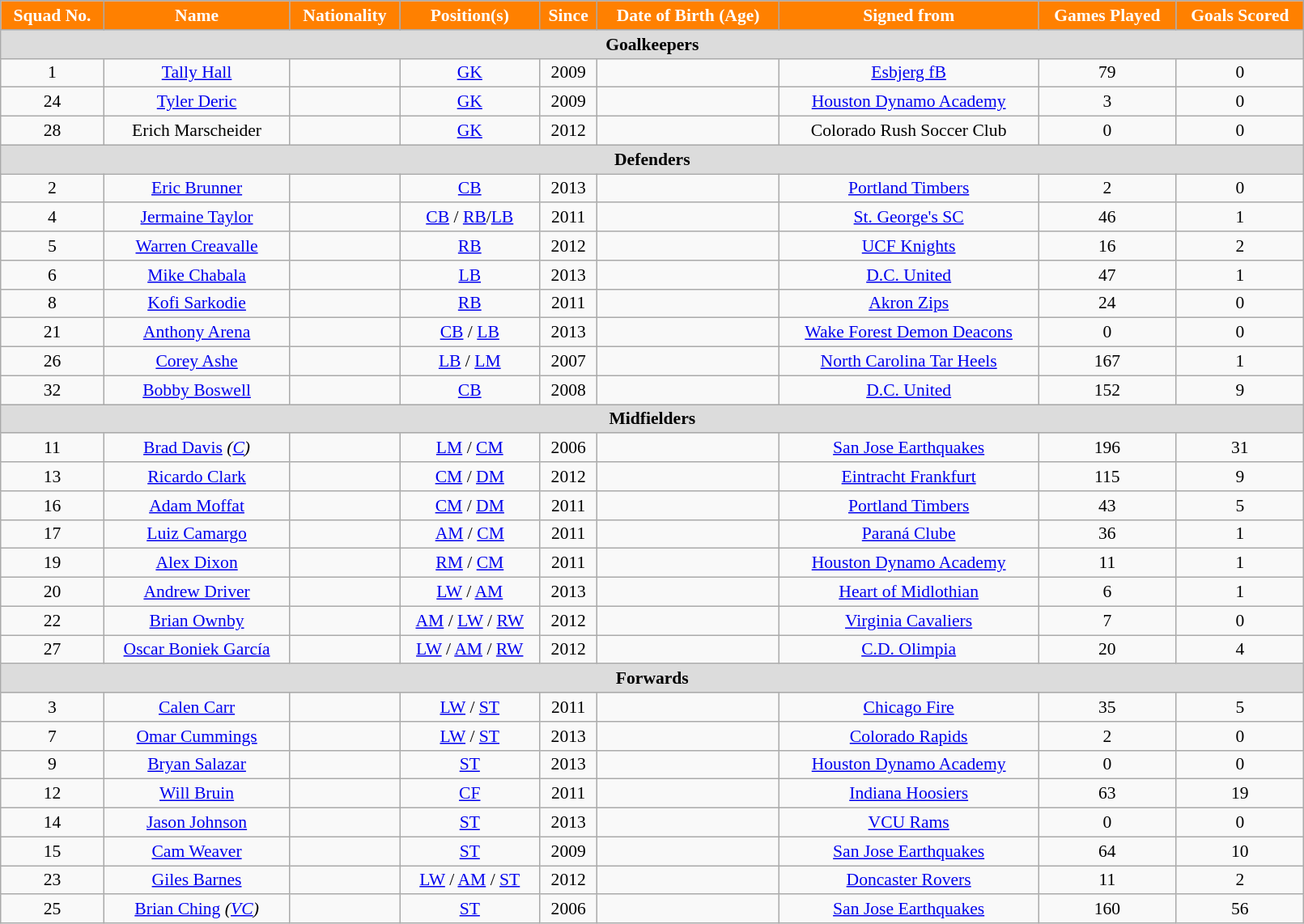<table class="wikitable" style="text-align:center; font-size:90%; width:85%;">
<tr>
<th style="background:#FF8000; color:white; text-align:center;">Squad No.</th>
<th style="background:#FF8000; color:white; text-align:center;">Name</th>
<th style="background:#FF8000; color:white; text-align:center;">Nationality</th>
<th style="background:#FF8000; color:white; text-align:center;">Position(s)</th>
<th style="background:#FF8000; color:white; text-align:center;">Since</th>
<th style="background:#FF8000; color:white; text-align:center;">Date of Birth (Age)</th>
<th style="background:#FF8000; color:white; text-align:center;">Signed from</th>
<th style="background:#FF8000; color:white; text-align:center;">Games Played</th>
<th style="background:#FF8000; color:white; text-align:center;">Goals Scored</th>
</tr>
<tr>
<th colspan=9 style="background:#dcdcdc; text-align:center;">Goalkeepers</th>
</tr>
<tr>
<td>1</td>
<td><a href='#'>Tally Hall</a></td>
<td></td>
<td><a href='#'>GK</a></td>
<td>2009</td>
<td></td>
<td> <a href='#'>Esbjerg fB</a></td>
<td>79</td>
<td>0</td>
</tr>
<tr>
<td>24</td>
<td><a href='#'>Tyler Deric</a></td>
<td></td>
<td><a href='#'>GK</a></td>
<td>2009</td>
<td></td>
<td> <a href='#'>Houston Dynamo Academy</a></td>
<td>3</td>
<td>0</td>
</tr>
<tr>
<td>28</td>
<td>Erich Marscheider</td>
<td></td>
<td><a href='#'>GK</a></td>
<td>2012</td>
<td></td>
<td> Colorado Rush Soccer Club</td>
<td>0</td>
<td>0</td>
</tr>
<tr>
<th colspan=9 style="background:#dcdcdc; text-align:center;">Defenders</th>
</tr>
<tr>
<td>2</td>
<td><a href='#'>Eric Brunner</a></td>
<td></td>
<td><a href='#'>CB</a></td>
<td>2013</td>
<td></td>
<td> <a href='#'>Portland Timbers</a></td>
<td>2</td>
<td>0</td>
</tr>
<tr>
<td>4</td>
<td><a href='#'>Jermaine Taylor</a></td>
<td></td>
<td><a href='#'>CB</a> / <a href='#'>RB</a>/<a href='#'>LB</a></td>
<td>2011</td>
<td></td>
<td> <a href='#'>St. George's SC</a></td>
<td>46</td>
<td>1</td>
</tr>
<tr>
<td>5</td>
<td><a href='#'>Warren Creavalle</a></td>
<td></td>
<td><a href='#'>RB</a></td>
<td>2012</td>
<td></td>
<td> <a href='#'>UCF Knights</a></td>
<td>16</td>
<td>2</td>
</tr>
<tr>
<td>6</td>
<td><a href='#'>Mike Chabala</a></td>
<td></td>
<td><a href='#'>LB</a></td>
<td>2013</td>
<td></td>
<td> <a href='#'>D.C. United</a></td>
<td>47</td>
<td>1</td>
</tr>
<tr>
<td>8</td>
<td><a href='#'>Kofi Sarkodie</a></td>
<td></td>
<td><a href='#'>RB</a></td>
<td>2011</td>
<td></td>
<td> <a href='#'>Akron Zips</a></td>
<td>24</td>
<td>0</td>
</tr>
<tr>
<td>21</td>
<td><a href='#'>Anthony Arena</a></td>
<td></td>
<td><a href='#'>CB</a> / <a href='#'>LB</a></td>
<td>2013</td>
<td></td>
<td> <a href='#'>Wake Forest Demon Deacons</a></td>
<td>0</td>
<td>0</td>
</tr>
<tr>
<td>26</td>
<td><a href='#'>Corey Ashe</a></td>
<td></td>
<td><a href='#'>LB</a> / <a href='#'>LM</a></td>
<td>2007</td>
<td></td>
<td> <a href='#'>North Carolina Tar Heels</a></td>
<td>167</td>
<td>1</td>
</tr>
<tr>
<td>32</td>
<td><a href='#'>Bobby Boswell</a></td>
<td></td>
<td><a href='#'>CB</a></td>
<td>2008</td>
<td></td>
<td> <a href='#'>D.C. United</a></td>
<td>152</td>
<td>9</td>
</tr>
<tr>
<th colspan=9 style="background:#dcdcdc; text-align:center;">Midfielders</th>
</tr>
<tr>
<td>11</td>
<td><a href='#'>Brad Davis</a> <em>(<a href='#'>C</a>)</em></td>
<td></td>
<td><a href='#'>LM</a> / <a href='#'>CM</a></td>
<td>2006</td>
<td></td>
<td> <a href='#'>San Jose Earthquakes</a></td>
<td>196</td>
<td>31</td>
</tr>
<tr>
<td>13</td>
<td><a href='#'>Ricardo Clark</a></td>
<td></td>
<td><a href='#'>CM</a> / <a href='#'>DM</a></td>
<td>2012</td>
<td></td>
<td> <a href='#'>Eintracht Frankfurt</a></td>
<td>115</td>
<td>9</td>
</tr>
<tr>
<td>16</td>
<td><a href='#'>Adam Moffat</a></td>
<td></td>
<td><a href='#'>CM</a> / <a href='#'>DM</a></td>
<td>2011</td>
<td></td>
<td> <a href='#'>Portland Timbers</a></td>
<td>43</td>
<td>5</td>
</tr>
<tr>
<td>17</td>
<td><a href='#'>Luiz Camargo</a></td>
<td></td>
<td><a href='#'>AM</a> / <a href='#'>CM</a></td>
<td>2011</td>
<td></td>
<td> <a href='#'>Paraná Clube</a></td>
<td>36</td>
<td>1</td>
</tr>
<tr>
<td>19</td>
<td><a href='#'>Alex Dixon</a></td>
<td></td>
<td><a href='#'>RM</a> / <a href='#'>CM</a></td>
<td>2011</td>
<td></td>
<td> <a href='#'>Houston Dynamo Academy</a></td>
<td>11</td>
<td>1</td>
</tr>
<tr>
<td>20</td>
<td><a href='#'>Andrew Driver</a></td>
<td></td>
<td><a href='#'>LW</a> / <a href='#'>AM</a></td>
<td>2013</td>
<td></td>
<td> <a href='#'>Heart of Midlothian</a></td>
<td>6</td>
<td>1</td>
</tr>
<tr>
<td>22</td>
<td><a href='#'>Brian Ownby</a></td>
<td></td>
<td><a href='#'>AM</a> / <a href='#'>LW</a> / <a href='#'>RW</a></td>
<td>2012</td>
<td></td>
<td> <a href='#'>Virginia Cavaliers</a></td>
<td>7</td>
<td>0</td>
</tr>
<tr>
<td>27</td>
<td><a href='#'>Oscar Boniek García</a></td>
<td></td>
<td><a href='#'>LW</a> / <a href='#'>AM</a> / <a href='#'>RW</a></td>
<td>2012</td>
<td></td>
<td> <a href='#'>C.D. Olimpia</a></td>
<td>20</td>
<td>4</td>
</tr>
<tr>
<th colspan=9 style="background:#dcdcdc; text-align:center;">Forwards</th>
</tr>
<tr>
<td>3</td>
<td><a href='#'>Calen Carr</a></td>
<td></td>
<td><a href='#'>LW</a> / <a href='#'>ST</a></td>
<td>2011</td>
<td></td>
<td> <a href='#'>Chicago Fire</a></td>
<td>35</td>
<td>5</td>
</tr>
<tr>
<td>7</td>
<td><a href='#'>Omar Cummings</a></td>
<td></td>
<td><a href='#'>LW</a> / <a href='#'>ST</a></td>
<td>2013</td>
<td></td>
<td> <a href='#'>Colorado Rapids</a></td>
<td>2</td>
<td>0</td>
</tr>
<tr>
<td>9</td>
<td><a href='#'>Bryan Salazar</a></td>
<td></td>
<td><a href='#'>ST</a></td>
<td>2013</td>
<td></td>
<td> <a href='#'>Houston Dynamo Academy</a></td>
<td>0</td>
<td>0</td>
</tr>
<tr>
<td>12</td>
<td><a href='#'>Will Bruin</a></td>
<td></td>
<td><a href='#'>CF</a></td>
<td>2011</td>
<td></td>
<td> <a href='#'>Indiana Hoosiers</a></td>
<td>63</td>
<td>19</td>
</tr>
<tr>
<td>14</td>
<td><a href='#'>Jason Johnson</a></td>
<td></td>
<td><a href='#'>ST</a></td>
<td>2013</td>
<td></td>
<td> <a href='#'>VCU Rams</a></td>
<td>0</td>
<td>0</td>
</tr>
<tr>
<td>15</td>
<td><a href='#'>Cam Weaver</a></td>
<td></td>
<td><a href='#'>ST</a></td>
<td>2009</td>
<td></td>
<td> <a href='#'>San Jose Earthquakes</a></td>
<td>64</td>
<td>10</td>
</tr>
<tr>
<td>23</td>
<td><a href='#'>Giles Barnes</a></td>
<td></td>
<td><a href='#'>LW</a> / <a href='#'>AM</a> / <a href='#'>ST</a></td>
<td>2012</td>
<td></td>
<td> <a href='#'>Doncaster Rovers</a></td>
<td>11</td>
<td>2</td>
</tr>
<tr>
<td>25</td>
<td><a href='#'>Brian Ching</a> <em>(<a href='#'>VC</a>)</em></td>
<td></td>
<td><a href='#'>ST</a></td>
<td>2006</td>
<td></td>
<td> <a href='#'>San Jose Earthquakes</a></td>
<td>160</td>
<td>56</td>
</tr>
</table>
